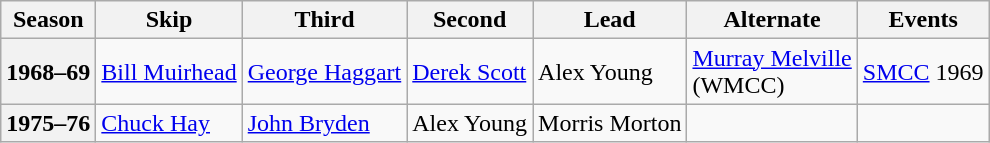<table class="wikitable">
<tr>
<th scope="col">Season</th>
<th scope="col">Skip</th>
<th scope="col">Third</th>
<th scope="col">Second</th>
<th scope="col">Lead</th>
<th scope="col">Alternate</th>
<th scope="col">Events</th>
</tr>
<tr>
<th scope="row">1968–69</th>
<td><a href='#'>Bill Muirhead</a></td>
<td><a href='#'>George Haggart</a></td>
<td><a href='#'>Derek Scott</a></td>
<td>Alex Young</td>
<td><a href='#'>Murray Melville</a><br>(WMCC)</td>
<td><a href='#'>SMCC</a> 1969 <br> </td>
</tr>
<tr>
<th scope="row">1975–76</th>
<td><a href='#'>Chuck Hay</a></td>
<td><a href='#'>John Bryden</a></td>
<td>Alex Young</td>
<td>Morris Morton</td>
<td></td>
<td></td>
</tr>
</table>
